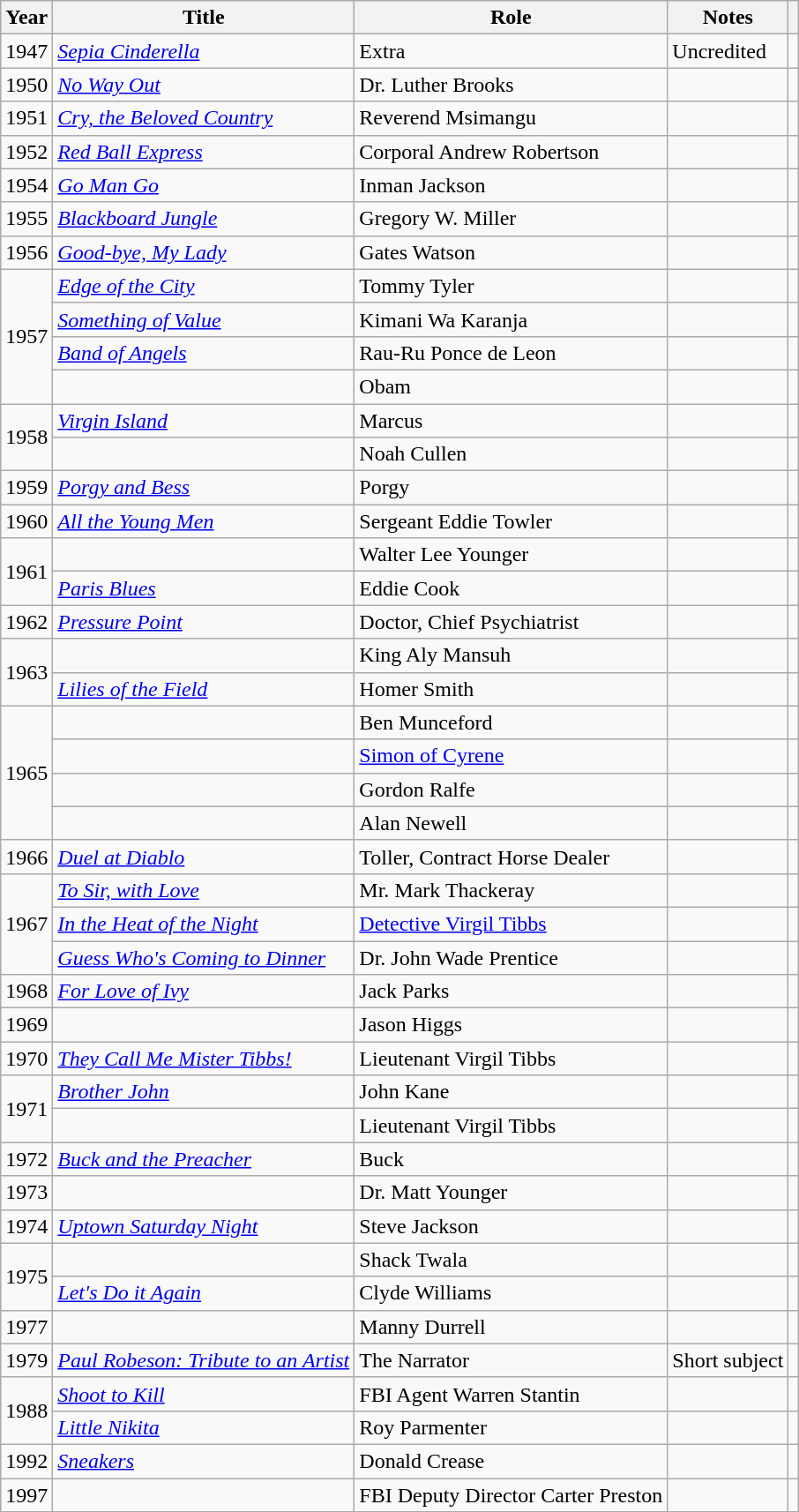<table class="wikitable">
<tr>
<th>Year</th>
<th>Title</th>
<th>Role</th>
<th>Notes</th>
<th scope="col"></th>
</tr>
<tr>
<td>1947</td>
<td><em><a href='#'>Sepia Cinderella</a></em></td>
<td>Extra</td>
<td>Uncredited</td>
<td align="center"></td>
</tr>
<tr>
<td>1950</td>
<td><em><a href='#'>No Way Out</a></em></td>
<td>Dr. Luther Brooks</td>
<td></td>
<td align="center"></td>
</tr>
<tr>
<td>1951</td>
<td><em><a href='#'>Cry, the Beloved Country</a></em></td>
<td>Reverend Msimangu</td>
<td></td>
<td align="center"></td>
</tr>
<tr>
<td>1952</td>
<td><em><a href='#'>Red Ball Express</a></em></td>
<td>Corporal Andrew Robertson</td>
<td></td>
<td align="center"></td>
</tr>
<tr>
<td>1954</td>
<td><em><a href='#'>Go Man Go</a></em></td>
<td>Inman Jackson</td>
<td></td>
<td align="center"></td>
</tr>
<tr>
<td>1955</td>
<td><em><a href='#'>Blackboard Jungle</a></em></td>
<td>Gregory W. Miller</td>
<td></td>
<td align="center"></td>
</tr>
<tr>
<td>1956</td>
<td><em><a href='#'>Good-bye, My Lady</a></em></td>
<td>Gates Watson</td>
<td></td>
<td align="center"></td>
</tr>
<tr>
<td rowspan="4">1957</td>
<td><em><a href='#'>Edge of the City</a></em></td>
<td>Tommy Tyler</td>
<td></td>
<td align="center"></td>
</tr>
<tr>
<td><em><a href='#'>Something of Value</a></em></td>
<td>Kimani Wa Karanja</td>
<td></td>
<td align="center"></td>
</tr>
<tr>
<td><em><a href='#'>Band of Angels</a></em></td>
<td>Rau-Ru Ponce de Leon</td>
<td></td>
<td align="center"></td>
</tr>
<tr>
<td><em></em></td>
<td>Obam</td>
<td></td>
<td align="center"></td>
</tr>
<tr>
<td rowspan="2">1958</td>
<td><em><a href='#'>Virgin Island</a></em></td>
<td>Marcus</td>
<td></td>
<td align="center"></td>
</tr>
<tr>
<td><em></em></td>
<td>Noah Cullen</td>
<td></td>
<td align="center"></td>
</tr>
<tr>
<td>1959</td>
<td><em><a href='#'>Porgy and Bess</a></em></td>
<td>Porgy</td>
<td></td>
<td align="center"></td>
</tr>
<tr>
<td>1960</td>
<td><em><a href='#'>All the Young Men</a></em></td>
<td>Sergeant Eddie Towler</td>
<td></td>
<td align="center"></td>
</tr>
<tr>
<td rowspan="2">1961</td>
<td><em></em></td>
<td>Walter Lee Younger</td>
<td></td>
<td align="center"></td>
</tr>
<tr>
<td><em><a href='#'>Paris Blues</a></em></td>
<td>Eddie Cook</td>
<td></td>
<td align="center"></td>
</tr>
<tr>
<td>1962</td>
<td><em><a href='#'>Pressure Point</a></em></td>
<td>Doctor, Chief Psychiatrist</td>
<td></td>
<td align="center"></td>
</tr>
<tr>
<td rowspan="2">1963</td>
<td><em></em></td>
<td>King Aly Mansuh</td>
<td></td>
<td align="center"></td>
</tr>
<tr>
<td><em><a href='#'>Lilies of the Field</a></em></td>
<td>Homer Smith</td>
<td></td>
<td align="center"></td>
</tr>
<tr>
<td rowspan="4">1965</td>
<td><em></em></td>
<td>Ben Munceford</td>
<td></td>
<td align="center"></td>
</tr>
<tr>
<td><em></em></td>
<td><a href='#'>Simon of Cyrene</a></td>
<td></td>
<td align="center"></td>
</tr>
<tr>
<td><em></em></td>
<td>Gordon Ralfe</td>
<td></td>
<td align="center"></td>
</tr>
<tr>
<td><em></em></td>
<td>Alan Newell</td>
<td></td>
<td align="center"></td>
</tr>
<tr>
<td>1966</td>
<td><em><a href='#'>Duel at Diablo</a></em></td>
<td>Toller, Contract Horse Dealer</td>
<td></td>
<td align="center"></td>
</tr>
<tr>
<td rowspan="3">1967</td>
<td><em><a href='#'>To Sir, with Love</a></em></td>
<td>Mr. Mark Thackeray</td>
<td></td>
<td align="center"></td>
</tr>
<tr>
<td><em><a href='#'>In the Heat of the Night</a></em></td>
<td><a href='#'>Detective Virgil Tibbs</a></td>
<td></td>
<td align="center"></td>
</tr>
<tr>
<td><em><a href='#'>Guess Who's Coming to Dinner</a></em></td>
<td>Dr. John Wade Prentice</td>
<td></td>
<td align="center"></td>
</tr>
<tr>
<td>1968</td>
<td><em><a href='#'>For Love of Ivy</a></em></td>
<td>Jack Parks</td>
<td></td>
<td align="center"></td>
</tr>
<tr>
<td>1969</td>
<td><em></em></td>
<td>Jason Higgs</td>
<td></td>
<td align="center"></td>
</tr>
<tr>
<td>1970</td>
<td><em><a href='#'>They Call Me Mister Tibbs!</a></em></td>
<td>Lieutenant Virgil Tibbs</td>
<td></td>
<td align="center"></td>
</tr>
<tr>
<td rowspan="2">1971</td>
<td><em><a href='#'>Brother John</a></em></td>
<td>John Kane</td>
<td></td>
<td align="center"></td>
</tr>
<tr>
<td><em></em></td>
<td>Lieutenant Virgil Tibbs</td>
<td></td>
<td align="center"></td>
</tr>
<tr>
<td>1972</td>
<td><em><a href='#'>Buck and the Preacher</a></em></td>
<td>Buck</td>
<td></td>
<td align="center"></td>
</tr>
<tr>
<td>1973</td>
<td><em></em></td>
<td>Dr. Matt Younger</td>
<td></td>
<td align="center"></td>
</tr>
<tr>
<td>1974</td>
<td><em><a href='#'>Uptown Saturday Night</a></em></td>
<td>Steve Jackson</td>
<td></td>
<td align="center"></td>
</tr>
<tr>
<td rowspan="2">1975</td>
<td><em></em></td>
<td>Shack Twala</td>
<td></td>
<td align="center"></td>
</tr>
<tr>
<td><em><a href='#'>Let's Do it Again</a></em></td>
<td>Clyde Williams</td>
<td></td>
<td align="center"></td>
</tr>
<tr>
<td>1977</td>
<td><em></em></td>
<td>Manny Durrell</td>
<td></td>
<td align="center"></td>
</tr>
<tr>
<td>1979</td>
<td><em><a href='#'>Paul Robeson: Tribute to an Artist</a></em></td>
<td>The Narrator</td>
<td>Short subject</td>
<td align="center"></td>
</tr>
<tr>
<td rowspan="2">1988</td>
<td><em><a href='#'>Shoot to Kill</a></em></td>
<td>FBI Agent Warren Stantin</td>
<td></td>
<td align="center"></td>
</tr>
<tr>
<td><em><a href='#'>Little Nikita</a></em></td>
<td>Roy Parmenter</td>
<td></td>
<td align="center"></td>
</tr>
<tr>
<td>1992</td>
<td><em><a href='#'>Sneakers</a></em></td>
<td>Donald Crease</td>
<td></td>
<td align="center"></td>
</tr>
<tr>
<td>1997</td>
<td><em></em></td>
<td>FBI Deputy Director Carter Preston</td>
<td align="center"></td>
<td></td>
</tr>
</table>
